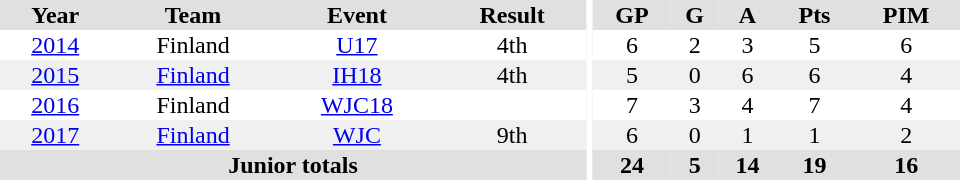<table border="0" cellpadding="1" cellspacing="0" ID="Table3" style="text-align:center; width:40em">
<tr bgcolor="#e0e0e0">
<th>Year</th>
<th>Team</th>
<th>Event</th>
<th>Result</th>
<th rowspan="99" bgcolor="#ffffff"></th>
<th>GP</th>
<th>G</th>
<th>A</th>
<th>Pts</th>
<th>PIM</th>
</tr>
<tr>
<td><a href='#'>2014</a></td>
<td>Finland</td>
<td><a href='#'>U17</a></td>
<td>4th</td>
<td>6</td>
<td>2</td>
<td>3</td>
<td>5</td>
<td>6</td>
</tr>
<tr bgcolor="#f0f0f0">
<td><a href='#'>2015</a></td>
<td><a href='#'>Finland</a></td>
<td><a href='#'>IH18</a></td>
<td>4th</td>
<td>5</td>
<td>0</td>
<td>6</td>
<td>6</td>
<td>4</td>
</tr>
<tr>
<td><a href='#'>2016</a></td>
<td>Finland</td>
<td><a href='#'>WJC18</a></td>
<td></td>
<td>7</td>
<td>3</td>
<td>4</td>
<td>7</td>
<td>4</td>
</tr>
<tr bgcolor="#f0f0f0">
<td><a href='#'>2017</a></td>
<td><a href='#'>Finland</a></td>
<td><a href='#'>WJC</a></td>
<td>9th</td>
<td>6</td>
<td>0</td>
<td>1</td>
<td>1</td>
<td>2</td>
</tr>
<tr bgcolor="#e0e0e0">
<th colspan="4">Junior totals</th>
<th>24</th>
<th>5</th>
<th>14</th>
<th>19</th>
<th>16</th>
</tr>
</table>
